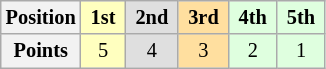<table class="wikitable" style="font-size:85%; text-align:center">
<tr>
<th>Position</th>
<td style="background:#ffffbf;"> <strong>1st</strong> </td>
<td style="background:#dfdfdf;"> <strong>2nd</strong> </td>
<td style="background:#ffdf9f;"> <strong>3rd</strong> </td>
<td style="background:#dfffdf;"> <strong>4th</strong> </td>
<td style="background:#dfffdf;"> <strong>5th</strong> </td>
</tr>
<tr>
<th>Points</th>
<td style="background:#ffffbf;">5</td>
<td style="background:#dfdfdf;">4</td>
<td style="background:#ffdf9f;">3</td>
<td style="background:#dfffdf;">2</td>
<td style="background:#dfffdf;">1</td>
</tr>
</table>
